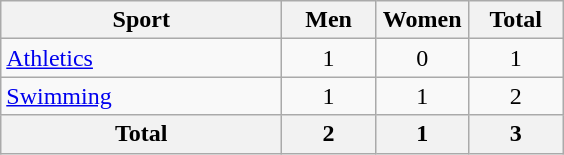<table class="wikitable sortable" style="text-align:center;">
<tr>
<th width=180>Sport</th>
<th width=55>Men</th>
<th width=55>Women</th>
<th width=55>Total</th>
</tr>
<tr>
<td align=left><a href='#'>Athletics</a></td>
<td>1</td>
<td>0</td>
<td>1</td>
</tr>
<tr>
<td align=left><a href='#'>Swimming</a></td>
<td>1</td>
<td>1</td>
<td>2</td>
</tr>
<tr>
<th>Total</th>
<th>2</th>
<th>1</th>
<th>3</th>
</tr>
</table>
